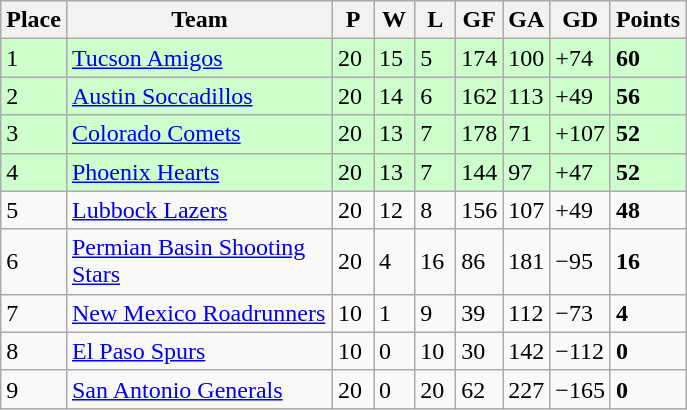<table class="wikitable">
<tr>
<th>Place</th>
<th width="170">Team</th>
<th width="20">P</th>
<th width="20">W</th>
<th width="20">L</th>
<th width="20">GF</th>
<th width="20">GA</th>
<th width="25">GD</th>
<th>Points</th>
</tr>
<tr bgcolor=#ccffcc>
<td>1</td>
<td><a href='#'>Tucson Amigos</a></td>
<td>20</td>
<td>15</td>
<td>5</td>
<td>174</td>
<td>100</td>
<td>+74</td>
<td><strong>60</strong></td>
</tr>
<tr bgcolor=#ccffcc>
<td>2</td>
<td><a href='#'>Austin Soccadillos</a></td>
<td>20</td>
<td>14</td>
<td>6</td>
<td>162</td>
<td>113</td>
<td>+49</td>
<td><strong>56</strong></td>
</tr>
<tr bgcolor=#ccffcc>
<td>3</td>
<td><a href='#'>Colorado Comets</a></td>
<td>20</td>
<td>13</td>
<td>7</td>
<td>178</td>
<td>71</td>
<td>+107</td>
<td><strong>52</strong></td>
</tr>
<tr bgcolor=#ccffcc>
<td>4</td>
<td><a href='#'>Phoenix Hearts</a></td>
<td>20</td>
<td>13</td>
<td>7</td>
<td>144</td>
<td>97</td>
<td>+47</td>
<td><strong>52</strong></td>
</tr>
<tr>
<td>5</td>
<td><a href='#'>Lubbock Lazers</a></td>
<td>20</td>
<td>12</td>
<td>8</td>
<td>156</td>
<td>107</td>
<td>+49</td>
<td><strong>48</strong></td>
</tr>
<tr>
<td>6</td>
<td><a href='#'>Permian Basin Shooting Stars</a></td>
<td>20</td>
<td>4</td>
<td>16</td>
<td>86</td>
<td>181</td>
<td>−95</td>
<td><strong>16</strong></td>
</tr>
<tr>
<td>7</td>
<td><a href='#'>New Mexico Roadrunners</a></td>
<td>10</td>
<td>1</td>
<td>9</td>
<td>39</td>
<td>112</td>
<td>−73</td>
<td><strong>4</strong></td>
</tr>
<tr>
<td>8</td>
<td><a href='#'>El Paso Spurs</a></td>
<td>10</td>
<td>0</td>
<td>10</td>
<td>30</td>
<td>142</td>
<td>−112</td>
<td><strong>0</strong></td>
</tr>
<tr>
<td>9</td>
<td><a href='#'>San Antonio Generals</a></td>
<td>20</td>
<td>0</td>
<td>20</td>
<td>62</td>
<td>227</td>
<td>−165</td>
<td><strong>0</strong></td>
</tr>
</table>
